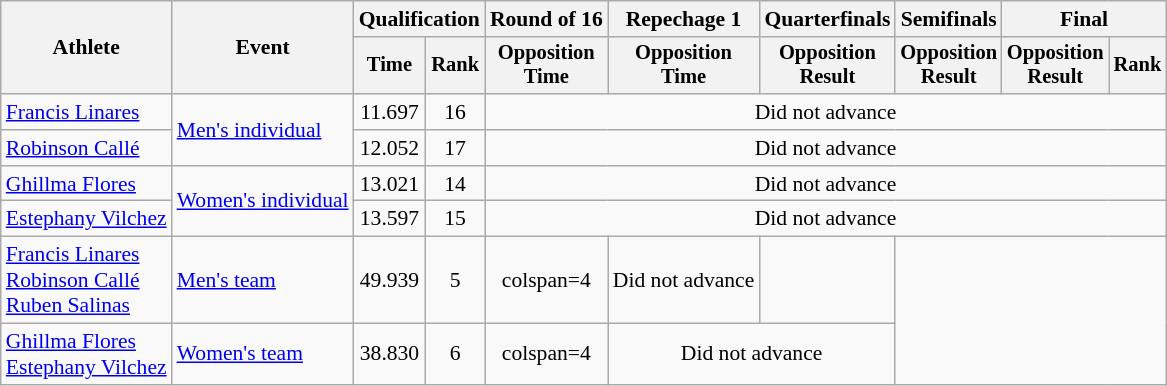<table class="wikitable" style="font-size:90%;">
<tr>
<th rowspan=2>Athlete</th>
<th rowspan=2>Event</th>
<th colspan=2>Qualification</th>
<th>Round of 16</th>
<th>Repechage 1</th>
<th>Quarterfinals</th>
<th>Semifinals</th>
<th colspan=2>Final</th>
</tr>
<tr style="font-size:95%">
<th>Time</th>
<th>Rank</th>
<th>Opposition<br>Time</th>
<th>Opposition<br>Time</th>
<th>Opposition<br>Result</th>
<th>Opposition<br>Result</th>
<th>Opposition<br>Result</th>
<th>Rank</th>
</tr>
<tr style="text-align:center">
<td style="text-align:left"><a href='#'>Francis Linares</a></td>
<td style="text-align:left" rowspan=2><a href='#'>Men's individual</a></td>
<td>11.697</td>
<td>16</td>
<td colspan=6>Did not advance</td>
</tr>
<tr style="text-align:center">
<td style="text-align:left"><a href='#'>Robinson Callé</a></td>
<td>12.052</td>
<td>17</td>
<td colspan=6>Did not advance</td>
</tr>
<tr style="text-align:center">
<td style="text-align:left"><a href='#'>Ghillma Flores</a></td>
<td style="text-align:left" rowspan=2><a href='#'>Women's individual</a></td>
<td>13.021</td>
<td>14</td>
<td colspan=6>Did not advance</td>
</tr>
<tr style="text-align:center">
<td style="text-align:left"><a href='#'>Estephany Vilchez</a></td>
<td>13.597</td>
<td>15</td>
<td colspan=6>Did not advance</td>
</tr>
<tr style="text-align:center">
<td style="text-align:left"><a href='#'>Francis Linares</a><br><a href='#'>Robinson Callé</a><br><a href='#'>Ruben Salinas</a></td>
<td style="text-align:left"><a href='#'>Men's team</a></td>
<td>49.939</td>
<td>5</td>
<td>colspan=4 </td>
<td>Did not advance</td>
<td> </td>
</tr>
<tr style="text-align:center">
<td style="text-align:left"><a href='#'>Ghillma Flores</a><br><a href='#'>Estephany Vilchez</a></td>
<td style="text-align:left"><a href='#'>Women's team</a></td>
<td>38.830</td>
<td>6</td>
<td>colspan=4 </td>
<td colspan=2>Did not advance</td>
</tr>
</table>
